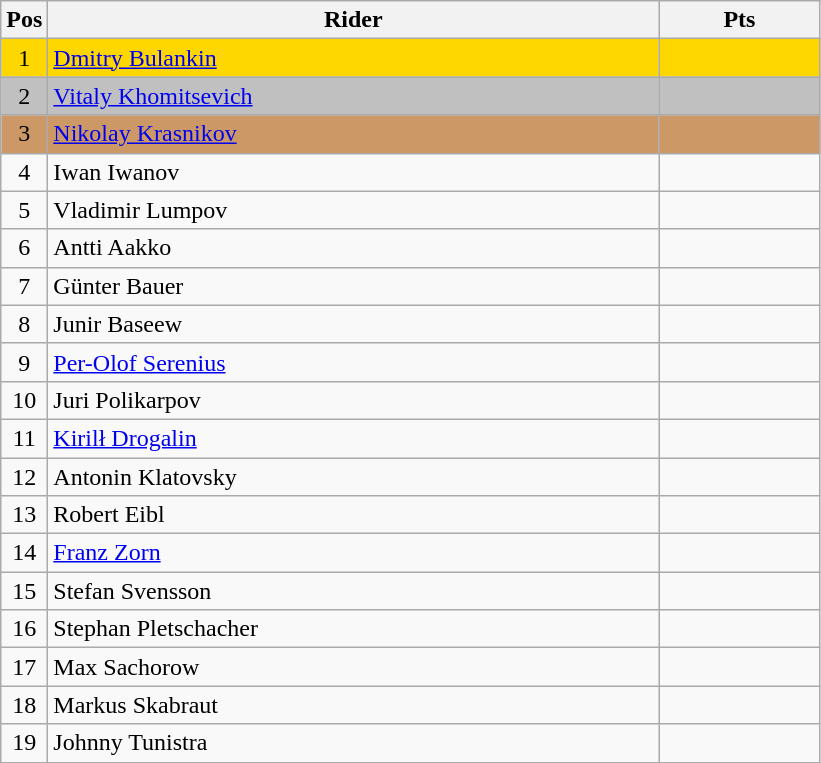<table class="wikitable" style="font-size: 100%">
<tr>
<th width=20>Pos</th>
<th width=400>Rider</th>
<th width=100>Pts</th>
</tr>
<tr align=center style="background-color: gold;">
<td>1</td>
<td align="left"> <a href='#'>Dmitry Bulankin</a></td>
<td></td>
</tr>
<tr align=center style="background-color: silver;">
<td>2</td>
<td align="left"> <a href='#'>Vitaly Khomitsevich</a></td>
<td></td>
</tr>
<tr align=center style="background-color: #cc9966;">
<td>3</td>
<td align="left"> <a href='#'>Nikolay Krasnikov</a></td>
<td></td>
</tr>
<tr align=center>
<td>4</td>
<td align="left"> Iwan Iwanov</td>
<td></td>
</tr>
<tr align=center>
<td>5</td>
<td align="left"> Vladimir Lumpov</td>
<td></td>
</tr>
<tr align=center>
<td>6</td>
<td align="left"> Antti Aakko</td>
<td></td>
</tr>
<tr align=center>
<td>7</td>
<td align="left"> Günter Bauer</td>
<td></td>
</tr>
<tr align=center>
<td>8</td>
<td align="left"> Junir Baseew</td>
<td></td>
</tr>
<tr align=center>
<td>9</td>
<td align="left"> <a href='#'>Per-Olof Serenius</a></td>
<td></td>
</tr>
<tr align=center>
<td>10</td>
<td align="left"> Juri Polikarpov</td>
<td></td>
</tr>
<tr align=center>
<td>11</td>
<td align="left"> <a href='#'>Kirilł Drogalin</a></td>
<td></td>
</tr>
<tr align=center>
<td>12</td>
<td align="left"> Antonin Klatovsky</td>
<td></td>
</tr>
<tr align=center>
<td>13</td>
<td align="left"> Robert Eibl</td>
<td></td>
</tr>
<tr align=center>
<td>14</td>
<td align="left"> <a href='#'>Franz Zorn</a></td>
<td></td>
</tr>
<tr align=center>
<td>15</td>
<td align="left"> Stefan Svensson</td>
<td></td>
</tr>
<tr align=center>
<td>16</td>
<td align="left"> Stephan Pletschacher</td>
<td></td>
</tr>
<tr align=center>
<td>17</td>
<td align="left"> Max Sachorow</td>
<td></td>
</tr>
<tr align=center>
<td>18</td>
<td align="left"> Markus Skabraut</td>
<td></td>
</tr>
<tr align=center>
<td>19</td>
<td align="left"> Johnny Tunistra</td>
<td></td>
</tr>
</table>
